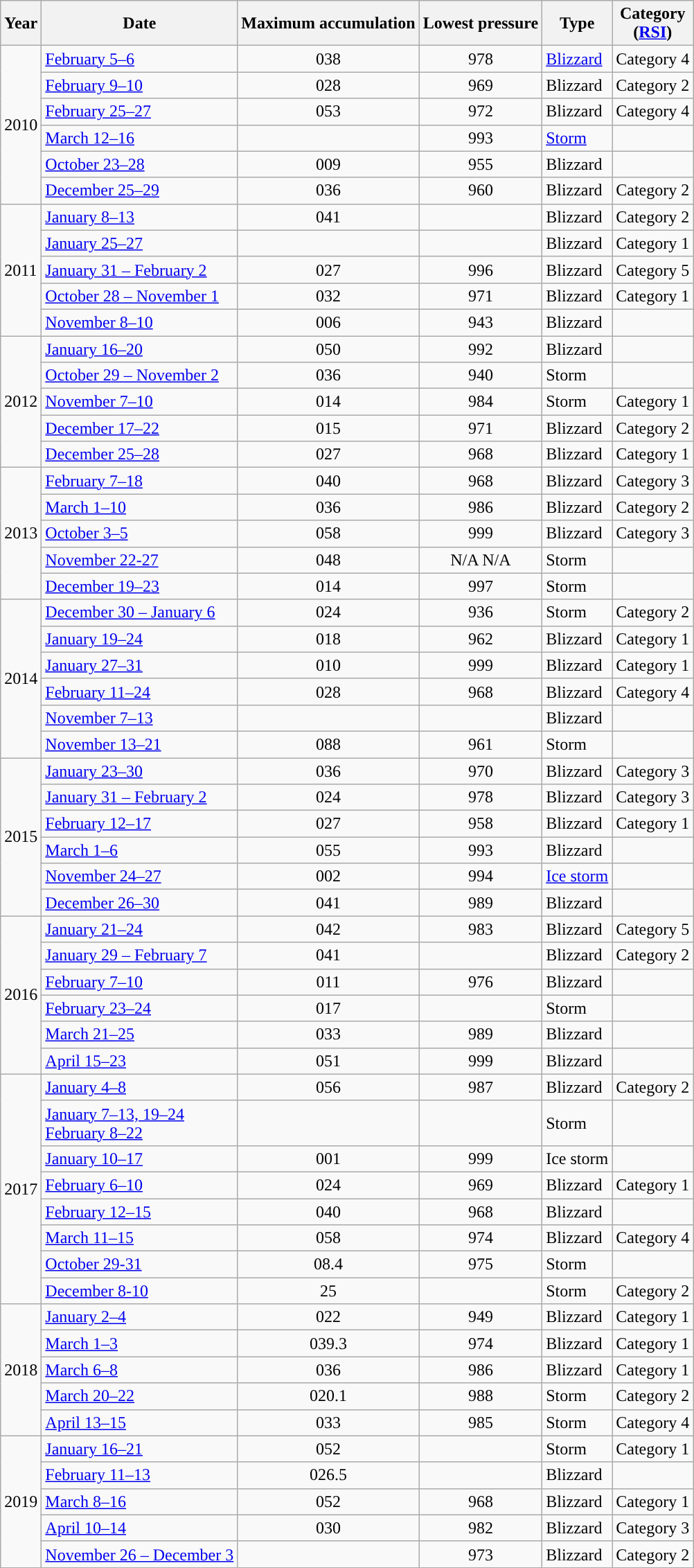<table class="wikitable sortable">
<tr>
<th>Year</th>
<th>Date</th>
<th>Maximum accumulation</th>
<th>Lowest pressure</th>
<th>Type</th>
<th>Category <br>(<a href='#'>RSI</a>)</th>
</tr>
<tr>
<td rowspan="6">2010</td>
<td><a href='#'>February 5–6</a></td>
<td style="text-align: center;"><span>038</span> </td>
<td style="text-align: center;"><span>978</span> </td>
<td><a href='#'>Blizzard</a></td>
<td style="background: #">Category 4</td>
</tr>
<tr>
<td><a href='#'>February 9–10</a></td>
<td style="text-align: center;"><span>028</span> </td>
<td style="text-align: center;"><span>969</span> </td>
<td>Blizzard</td>
<td style="background: #">Category 2</td>
</tr>
<tr>
<td><a href='#'>February 25–27</a></td>
<td style="text-align: center;"><span>053</span> </td>
<td style="text-align: center;"><span>972</span> </td>
<td>Blizzard</td>
<td style="background: #">Category 4</td>
</tr>
<tr>
<td><a href='#'>March 12–16</a></td>
<td></td>
<td style="text-align: center;"><span>993</span> </td>
<td><a href='#'>Storm</a></td>
<td></td>
</tr>
<tr>
<td><a href='#'>October 23–28</a></td>
<td style="text-align: center;"><span>009</span> </td>
<td style="text-align: center;"><span>955</span> </td>
<td>Blizzard</td>
<td></td>
</tr>
<tr>
<td><a href='#'>December 25–29</a></td>
<td style="text-align: center;"><span>036</span> </td>
<td style="text-align: center;"><span>960</span> </td>
<td>Blizzard</td>
<td style="background: #">Category 2</td>
</tr>
<tr>
<td rowspan="5">2011</td>
<td><a href='#'>January 8–13</a></td>
<td style="text-align: center;"><span>041</span> </td>
<td></td>
<td>Blizzard</td>
<td style="background: #">Category 2</td>
</tr>
<tr>
<td><a href='#'>January 25–27</a></td>
<td></td>
<td></td>
<td>Blizzard</td>
<td style="background: #">Category 1</td>
</tr>
<tr>
<td><a href='#'>January 31 – February 2</a></td>
<td style="text-align: center;"><span>027</span> </td>
<td style="text-align: center;"><span>996</span> </td>
<td>Blizzard</td>
<td style="background: #">Category 5</td>
</tr>
<tr>
<td><a href='#'>October 28 – November 1</a></td>
<td style="text-align: center;"><span>032</span> </td>
<td style="text-align: center;"><span>971</span> </td>
<td>Blizzard</td>
<td style="background: #">Category 1</td>
</tr>
<tr>
<td><a href='#'>November 8–10</a></td>
<td style="text-align: center;"><span>006</span> </td>
<td style="text-align: center;"><span>943</span> </td>
<td>Blizzard</td>
<td></td>
</tr>
<tr>
<td rowspan="5">2012</td>
<td><a href='#'>January 16–20</a></td>
<td style="text-align: center;"><span>050</span> </td>
<td style="text-align: center;"><span>992</span> </td>
<td>Blizzard</td>
<td></td>
</tr>
<tr>
<td><a href='#'>October 29 – November 2</a></td>
<td style="text-align: center;"><span>036</span> </td>
<td style="text-align: center;"><span>940</span> </td>
<td>Storm</td>
<td></td>
</tr>
<tr>
<td><a href='#'>November 7–10</a></td>
<td style="text-align: center;"><span>014</span> </td>
<td style="text-align: center;"><span>984</span> </td>
<td>Storm</td>
<td style="background: #">Category 1</td>
</tr>
<tr>
<td><a href='#'>December 17–22</a></td>
<td style="text-align: center;"><span>015</span> </td>
<td style="text-align: center;"><span>971</span> </td>
<td>Blizzard</td>
<td style="background: #">Category 2</td>
</tr>
<tr>
<td><a href='#'>December 25–28</a></td>
<td style="text-align: center;"><span>027</span> </td>
<td style="text-align: center;"><span>968</span> </td>
<td>Blizzard</td>
<td style="background: #">Category 1</td>
</tr>
<tr>
<td rowspan="5">2013</td>
<td><a href='#'>February 7–18</a></td>
<td style="text-align: center;"><span>040</span> </td>
<td style="text-align: center;"><span>968</span> </td>
<td>Blizzard</td>
<td style="background: #">Category 3</td>
</tr>
<tr>
<td><a href='#'>March 1–10</a></td>
<td style="text-align: center;"><span>036</span> </td>
<td style="text-align: center;"><span>986</span> </td>
<td>Blizzard</td>
<td style="background: #">Category 2</td>
</tr>
<tr>
<td><a href='#'>October 3–5</a></td>
<td style="text-align: center;"><span>058</span> </td>
<td style="text-align: center;"><span>999</span> </td>
<td>Blizzard</td>
<td style="background: #">Category 3</td>
</tr>
<tr>
<td><a href='#'>November 22-27</a></td>
<td style="text-align: center;"><span>048</span> </td>
<td style="text-align: center;"><span>N/A</span> N/A</td>
<td>Storm</td>
<td></td>
</tr>
<tr>
<td><a href='#'>December 19–23</a></td>
<td style="text-align: center;"><span>014</span> </td>
<td style="text-align: center;"><span>997</span> </td>
<td>Storm</td>
<td></td>
</tr>
<tr>
<td rowspan="6">2014</td>
<td><a href='#'>December 30 – January 6</a></td>
<td style="text-align: center;"><span>024</span> </td>
<td style="text-align: center;"><span>936</span> </td>
<td>Storm</td>
<td style="background: #">Category 2</td>
</tr>
<tr>
<td><a href='#'>January 19–24</a></td>
<td style="text-align: center;"><span>018</span> </td>
<td style="text-align: center;"><span>962</span> </td>
<td>Blizzard</td>
<td style="background: #">Category 1</td>
</tr>
<tr>
<td><a href='#'>January 27–31</a></td>
<td style="text-align: center;"><span>010</span> </td>
<td style="text-align: center;"><span>999</span> </td>
<td>Blizzard</td>
<td style="background: #">Category 1</td>
</tr>
<tr>
<td><a href='#'>February 11–24</a></td>
<td style="text-align: center;"><span>028</span> </td>
<td style="text-align: center;"><span>968</span> </td>
<td>Blizzard</td>
<td style="background: #">Category 4</td>
</tr>
<tr>
<td><a href='#'>November 7–13</a></td>
<td></td>
<td></td>
<td>Blizzard</td>
<td></td>
</tr>
<tr>
<td><a href='#'>November 13–21</a></td>
<td style="text-align: center;"><span>088</span> </td>
<td style="text-align: center;"><span>961</span> </td>
<td>Storm</td>
<td></td>
</tr>
<tr>
<td rowspan="6">2015</td>
<td><a href='#'>January 23–30</a></td>
<td style="text-align: center;"><span>036</span> </td>
<td style="text-align: center;"><span>970</span> </td>
<td>Blizzard</td>
<td style="background: #">Category 3</td>
</tr>
<tr>
<td><a href='#'>January 31 – February 2</a></td>
<td style="text-align: center;"><span>024</span> </td>
<td style="text-align: center;"><span>978</span> </td>
<td>Blizzard</td>
<td style="background: #">Category 3</td>
</tr>
<tr>
<td><a href='#'>February 12–17</a></td>
<td style="text-align: center;"><span>027</span> </td>
<td style="text-align: center;"><span>958</span> </td>
<td>Blizzard</td>
<td style="background: #">Category 1</td>
</tr>
<tr>
<td><a href='#'>March 1–6</a></td>
<td style="text-align: center;"><span>055</span> </td>
<td style="text-align: center;"><span>993</span> </td>
<td>Blizzard</td>
<td></td>
</tr>
<tr>
<td><a href='#'>November 24–27</a></td>
<td style="text-align: center;"><span>002</span> </td>
<td style="text-align: center;"><span>994</span> </td>
<td><a href='#'>Ice storm</a></td>
<td></td>
</tr>
<tr>
<td><a href='#'>December 26–30</a></td>
<td style="text-align: center;"><span>041</span> </td>
<td style="text-align: center;"><span>989</span> </td>
<td>Blizzard</td>
<td></td>
</tr>
<tr>
<td rowspan="6">2016</td>
<td><a href='#'>January 21–24</a></td>
<td style="text-align: center;"><span>042</span> </td>
<td style="text-align: center;"><span>983</span> </td>
<td>Blizzard</td>
<td style="background: #">Category 5</td>
</tr>
<tr>
<td><a href='#'>January 29 – February 7</a></td>
<td style="text-align: center;"><span>041</span> </td>
<td></td>
<td>Blizzard</td>
<td style="background: #">Category 2</td>
</tr>
<tr>
<td><a href='#'>February 7–10</a></td>
<td style="text-align: center;"><span>011</span> </td>
<td style="text-align: center;"><span>976</span> </td>
<td>Blizzard</td>
<td></td>
</tr>
<tr>
<td><a href='#'>February 23–24</a></td>
<td style="text-align: center;"><span>017</span> </td>
<td></td>
<td>Storm</td>
<td></td>
</tr>
<tr>
<td><a href='#'>March 21–25</a></td>
<td style="text-align: center;"><span>033</span> </td>
<td style="text-align: center;"><span>989</span> </td>
<td>Blizzard</td>
<td></td>
</tr>
<tr>
<td><a href='#'>April 15–23</a></td>
<td style="text-align: center;"><span>051</span> </td>
<td style="text-align: center;"><span>999</span> </td>
<td>Blizzard</td>
<td></td>
</tr>
<tr>
<td rowspan="8">2017</td>
<td><a href='#'>January 4–8</a></td>
<td style="text-align: center;"><span>056</span> </td>
<td style="text-align: center;"><span>987</span> </td>
<td>Blizzard</td>
<td style="background: #">Category 2</td>
</tr>
<tr>
<td><a href='#'>January 7–13, 19–24<br>February 8–22</a></td>
<td></td>
<td></td>
<td>Storm</td>
<td></td>
</tr>
<tr>
<td><a href='#'>January 10–17</a></td>
<td style="text-align: center;"><span>001</span> </td>
<td style="text-align: center;"><span>999</span> </td>
<td>Ice storm</td>
<td></td>
</tr>
<tr>
<td><a href='#'>February 6–10</a></td>
<td style="text-align: center;"><span>024</span> </td>
<td style="text-align: center;"><span>969</span> </td>
<td>Blizzard</td>
<td style="background: #">Category 1</td>
</tr>
<tr>
<td><a href='#'>February 12–15</a></td>
<td style="text-align: center;"><span>040</span> </td>
<td style="text-align: center;"><span>968</span> </td>
<td>Blizzard</td>
<td></td>
</tr>
<tr>
<td><a href='#'>March 11–15</a></td>
<td style="text-align: center;"><span>058</span> </td>
<td style="text-align: center;"><span>974</span> </td>
<td>Blizzard</td>
<td style="background: #">Category 4</td>
</tr>
<tr>
<td><a href='#'>October 29-31</a></td>
<td style="text-align: center;"><span>08.4</span> </td>
<td style="text-align: center;"><span>975</span> </td>
<td>Storm</td>
<td></td>
</tr>
<tr>
<td><a href='#'>December 8-10</a></td>
<td style="text-align: center;"><span>25</span> </td>
<td></td>
<td>Storm</td>
<td style="background: #">Category 2</td>
</tr>
<tr>
<td rowspan="5">2018</td>
<td><a href='#'>January 2–4</a></td>
<td style="text-align: center;"><span>022</span> </td>
<td style="text-align: center;"><span>949</span> </td>
<td>Blizzard</td>
<td style="background: #">Category 1</td>
</tr>
<tr>
<td><a href='#'>March 1–3</a></td>
<td style="text-align: center;"><span>039.3</span> </td>
<td style="text-align: center;"><span>974</span> </td>
<td>Blizzard</td>
<td style="background: #">Category 1</td>
</tr>
<tr>
<td><a href='#'>March 6–8</a></td>
<td style="text-align: center;"><span>036</span> </td>
<td style="text-align: center;"><span>986</span> </td>
<td>Blizzard</td>
<td style="background: #">Category 1</td>
</tr>
<tr>
<td><a href='#'>March 20–22</a></td>
<td style="text-align: center;"><span>020.1</span> </td>
<td style="text-align: center;"><span>988</span> </td>
<td>Storm</td>
<td style="background: #">Category 2</td>
</tr>
<tr>
<td><a href='#'>April 13–15</a></td>
<td style="text-align: center;"><span>033</span> </td>
<td style="text-align: center;"><span>985</span> </td>
<td>Storm</td>
<td style="background: #">Category 4</td>
</tr>
<tr>
<td rowspan="5">2019</td>
<td><a href='#'>January 16–21</a></td>
<td style="text-align: center;"><span>052</span> </td>
<td></td>
<td>Storm</td>
<td style="background: #">Category 1</td>
</tr>
<tr>
<td><a href='#'>February 11–13</a></td>
<td style="text-align: center;"><span>026.5</span> </td>
<td></td>
<td>Blizzard</td>
<td></td>
</tr>
<tr>
<td><a href='#'>March 8–16</a></td>
<td style="text-align: center;"><span>052</span> </td>
<td style="text-align: center;"><span>968</span> </td>
<td>Blizzard</td>
<td style="background: #">Category 1</td>
</tr>
<tr>
<td><a href='#'>April 10–14</a></td>
<td style="text-align: center;"><span>030</span> </td>
<td style="text-align: center;"><span>982</span> </td>
<td>Blizzard</td>
<td style="background: #">Category 3</td>
</tr>
<tr>
<td><a href='#'>November 26 – December 3</a></td>
<td></td>
<td style="text-align: center;"><span>973</span> </td>
<td>Blizzard</td>
<td style="background: #">Category 2</td>
</tr>
</table>
